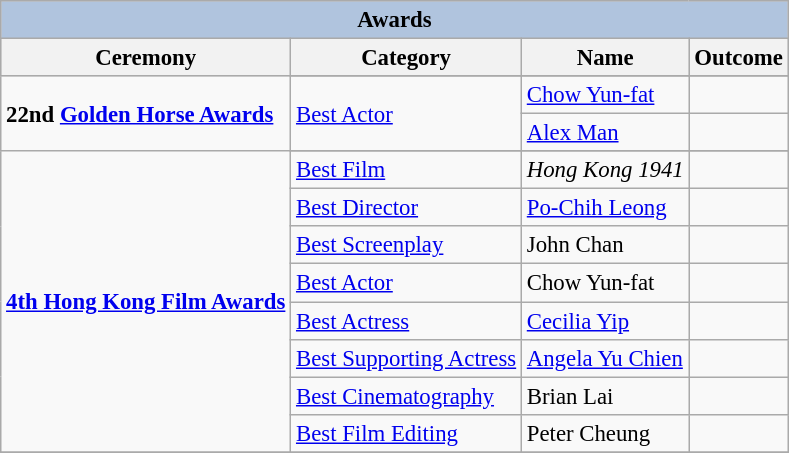<table class="wikitable" style="font-size:95%;" ;>
<tr style="background:#ccc; text-align:center;">
<th colspan="5" style="background: LightSteelBlue;">Awards</th>
</tr>
<tr style="background:#ccc; text-align:center;">
<th>Ceremony</th>
<th>Category</th>
<th>Name</th>
<th>Outcome</th>
</tr>
<tr>
<td rowspan=3><strong>22nd <a href='#'>Golden Horse Awards</a></strong></td>
</tr>
<tr>
<td rowspan=2><a href='#'>Best Actor</a></td>
<td><a href='#'>Chow Yun-fat</a></td>
<td></td>
</tr>
<tr>
<td><a href='#'>Alex Man</a></td>
<td></td>
</tr>
<tr>
<td rowspan=9><strong><a href='#'>4th Hong Kong Film Awards</a></strong></td>
</tr>
<tr>
<td><a href='#'>Best Film</a></td>
<td><em>Hong Kong 1941</em></td>
<td></td>
</tr>
<tr>
<td><a href='#'>Best Director</a></td>
<td><a href='#'>Po-Chih Leong</a></td>
<td></td>
</tr>
<tr>
<td><a href='#'>Best Screenplay</a></td>
<td>John Chan</td>
<td></td>
</tr>
<tr>
<td><a href='#'>Best Actor</a></td>
<td>Chow Yun-fat</td>
<td></td>
</tr>
<tr>
<td><a href='#'>Best Actress</a></td>
<td><a href='#'>Cecilia Yip</a></td>
<td></td>
</tr>
<tr>
<td><a href='#'>Best Supporting Actress</a></td>
<td><a href='#'>Angela Yu Chien</a></td>
<td></td>
</tr>
<tr>
<td><a href='#'>Best Cinematography</a></td>
<td>Brian Lai</td>
<td></td>
</tr>
<tr>
<td><a href='#'>Best Film Editing</a></td>
<td>Peter Cheung</td>
<td></td>
</tr>
<tr>
</tr>
</table>
